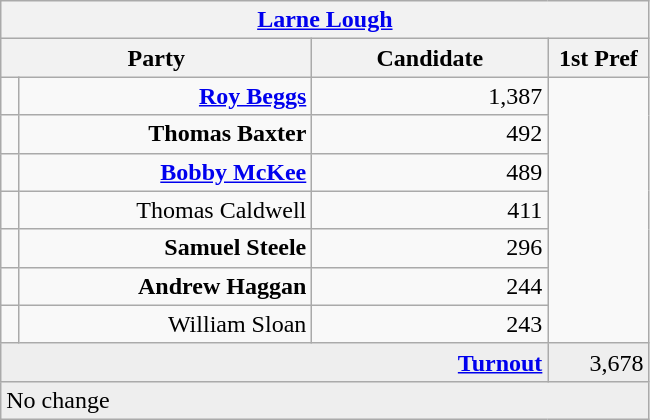<table class="wikitable">
<tr>
<th colspan="4" align="center"><a href='#'>Larne Lough</a></th>
</tr>
<tr>
<th colspan="2" align="center" width=200>Party</th>
<th width=150>Candidate</th>
<th width=60>1st Pref</th>
</tr>
<tr>
<td></td>
<td align="right"><strong><a href='#'>Roy Beggs</a></strong></td>
<td align="right">1,387</td>
</tr>
<tr>
<td></td>
<td align="right"><strong>Thomas Baxter</strong></td>
<td align="right">492</td>
</tr>
<tr>
<td></td>
<td align="right"><strong><a href='#'>Bobby McKee</a></strong></td>
<td align="right">489</td>
</tr>
<tr>
<td></td>
<td align="right">Thomas Caldwell</td>
<td align="right">411</td>
</tr>
<tr>
<td></td>
<td align="right"><strong>Samuel Steele</strong></td>
<td align="right">296</td>
</tr>
<tr>
<td></td>
<td align="right"><strong>Andrew Haggan</strong></td>
<td align="right">244</td>
</tr>
<tr>
<td></td>
<td align="right">William Sloan</td>
<td align="right">243</td>
</tr>
<tr bgcolor="EEEEEE">
<td colspan=3 align="right"><strong><a href='#'>Turnout</a></strong></td>
<td align="right">3,678</td>
</tr>
<tr>
<td colspan=4 bgcolor="EEEEEE">No change</td>
</tr>
</table>
